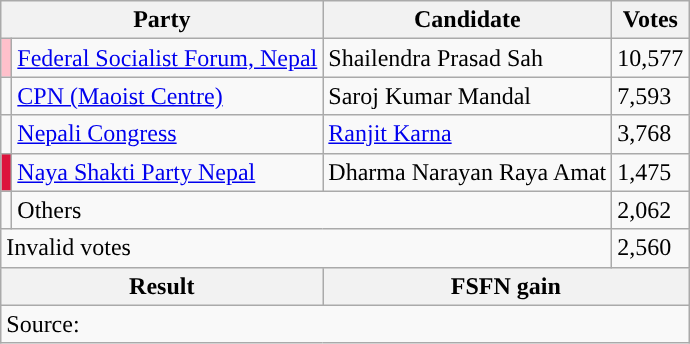<table class="wikitable">
<tr>
<th colspan="2">Party</th>
<th>Candidate</th>
<th>Votes</th>
</tr>
<tr>
<td style="background-color:pink"></td>
<td><a href='#'>Federal Socialist Forum, Nepal</a></td>
<td>Shailendra Prasad Sah</td>
<td>10,577</td>
</tr>
<tr>
<td style="background-color:"></td>
<td><a href='#'>CPN (Maoist Centre)</a></td>
<td>Saroj Kumar Mandal</td>
<td>7,593</td>
</tr>
<tr>
<td style="background-color:"></td>
<td><a href='#'>Nepali Congress</a></td>
<td><a href='#'>Ranjit Karna</a></td>
<td>3,768</td>
</tr>
<tr>
<td style="background-color:crimson"></td>
<td><a href='#'>Naya Shakti Party Nepal</a></td>
<td>Dharma Narayan Raya Amat</td>
<td>1,475</td>
</tr>
<tr>
<td></td>
<td colspan="2">Others</td>
<td>2,062</td>
</tr>
<tr>
<td colspan="3">Invalid votes</td>
<td>2,560</td>
</tr>
<tr>
<th colspan="2">Result</th>
<th colspan="2">FSFN gain</th>
</tr>
<tr>
<td colspan="4">Source: </td>
</tr>
</table>
